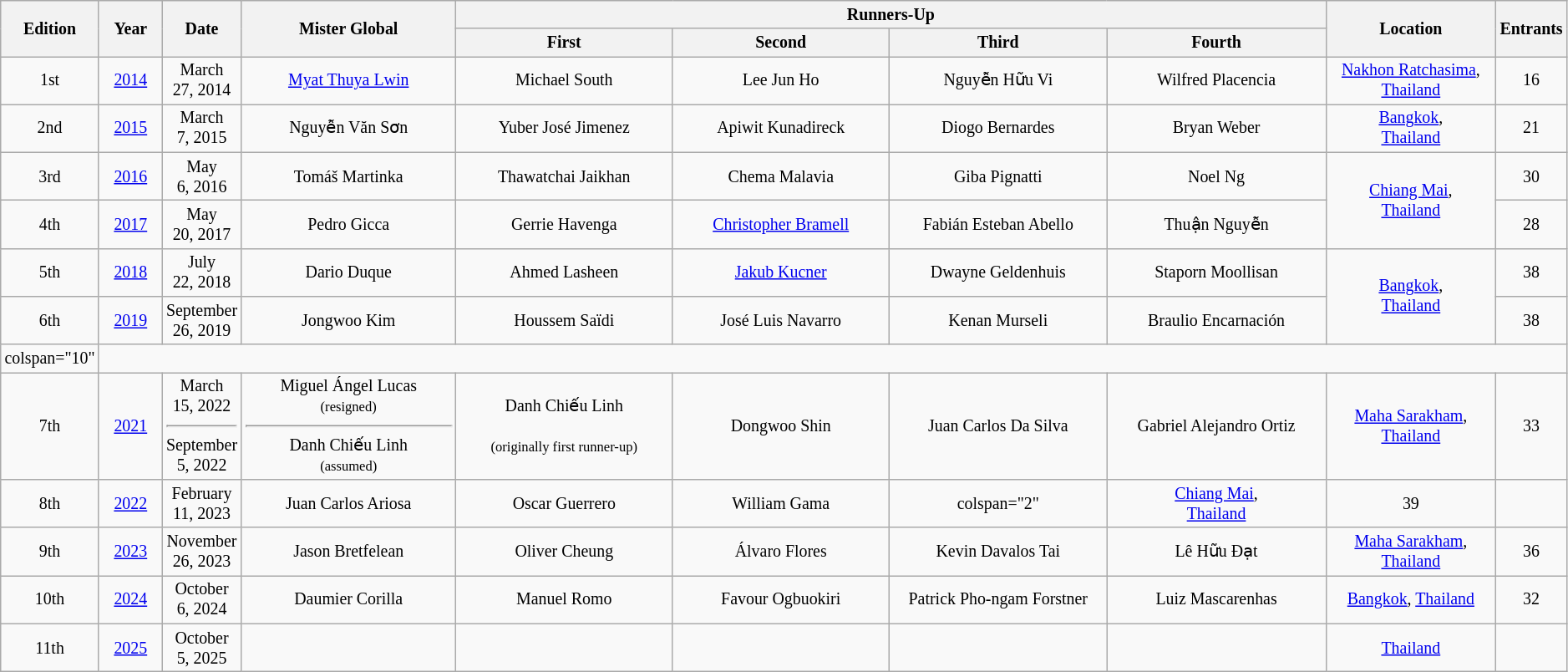<table class="wikitable" style="font-size:83%; text-align:center;">
<tr>
<th rowspan="2"  width=50px>Edition</th>
<th rowspan="2"  width=50px>Year</th>
<th rowspan="2"  width=50px>Date</th>
<th rowspan="2"  width=200px>Mister Global</th>
<th colspan="4"  width=200px>Runners-Up</th>
<th rowspan="2"  width=150px>Location</th>
<th rowspan="2"  width=50px>Entrants</th>
</tr>
<tr>
<th width=200px>First</th>
<th width=200px>Second</th>
<th width=200px>Third</th>
<th width=200px>Fourth</th>
</tr>
<tr>
<td>1st</td>
<td><a href='#'>2014</a></td>
<td>March<br> 27, 2014</td>
<td><a href='#'>Myat Thuya Lwin</a><br></td>
<td>Michael South<br></td>
<td>Lee Jun Ho<br></td>
<td>Nguyễn Hữu Vi<br></td>
<td>Wilfred Placencia<br></td>
<td><a href='#'>Nakhon Ratchasima</a>, <a href='#'>Thailand</a></td>
<td>16</td>
</tr>
<tr>
<td>2nd</td>
<td><a href='#'>2015</a></td>
<td>March<br> 7, 2015</td>
<td>Nguyễn Văn Sơn<br></td>
<td>Yuber José Jimenez<br></td>
<td>Apiwit Kunadireck<br></td>
<td>Diogo Bernardes<br></td>
<td>Bryan Weber<br></td>
<td><a href='#'>Bangkok</a>,<br> <a href='#'>Thailand</a></td>
<td>21</td>
</tr>
<tr>
<td>3rd</td>
<td><a href='#'>2016</a></td>
<td>May<br> 6, 2016</td>
<td>Tomáš Martinka<br></td>
<td>Thawatchai Jaikhan<br></td>
<td>Chema Malavia<br></td>
<td>Giba Pignatti<br></td>
<td>Noel Ng<br></td>
<td rowspan="2"><a href='#'>Chiang Mai</a>,<br> <a href='#'>Thailand</a></td>
<td>30</td>
</tr>
<tr>
<td>4th</td>
<td><a href='#'>2017</a></td>
<td>May<br> 20, 2017</td>
<td>Pedro Gicca<br></td>
<td>Gerrie Havenga<br></td>
<td><a href='#'>Christopher Bramell</a><br></td>
<td>Fabián Esteban Abello<br></td>
<td>Thuận Nguyễn<br></td>
<td>28</td>
</tr>
<tr>
<td>5th</td>
<td><a href='#'>2018</a></td>
<td>July<br> 22, 2018</td>
<td>Dario Duque<br></td>
<td>Ahmed Lasheen<br></td>
<td><a href='#'>Jakub Kucner</a><br></td>
<td>Dwayne Geldenhuis<br></td>
<td>Staporn Moollisan<br></td>
<td rowspan="2"><a href='#'>Bangkok</a>,<br> <a href='#'>Thailand</a></td>
<td>38</td>
</tr>
<tr>
<td>6th</td>
<td><a href='#'>2019</a></td>
<td>September<br> 26, 2019</td>
<td>Jongwoo Kim<br></td>
<td>Houssem Saïdi<br></td>
<td>José Luis Navarro<br></td>
<td>Kenan Murseli<br></td>
<td>Braulio Encarnación<br></td>
<td>38</td>
</tr>
<tr>
<td>colspan="10" </td>
</tr>
<tr>
<td>7th</td>
<td><a href='#'>2021</a></td>
<td>March<br> 15, 2022<hr>September 5, 2022</td>
<td>Miguel Ángel Lucas <br> <small>(resigned)</small><hr>Danh Chiếu Linh <br> <small>(assumed)</small></td>
<td>Danh Chiếu Linh<br><br><small>(originally first runner-up)</small></td>
<td>Dongwoo Shin<br></td>
<td>Juan Carlos Da Silva<br></td>
<td>Gabriel Alejandro Ortiz<br></td>
<td><a href='#'>Maha Sarakham</a>,<br> <a href='#'>Thailand</a></td>
<td>33</td>
</tr>
<tr>
<td>8th</td>
<td><a href='#'>2022</a></td>
<td>February<br> 11, 2023</td>
<td>Juan Carlos Ariosa<br></td>
<td>Oscar Guerrero<br></td>
<td>William Gama<br></td>
<td>colspan="2" </td>
<td><a href='#'>Chiang Mai</a>,<br> <a href='#'>Thailand</a></td>
<td>39</td>
</tr>
<tr>
<td>9th</td>
<td><a href='#'>2023</a></td>
<td>November<br> 26, 2023</td>
<td>Jason Bretfelean<br></td>
<td>Oliver Cheung<br></td>
<td>Álvaro Flores<br></td>
<td>Kevin Davalos Tai<br></td>
<td>Lê Hữu Đạt<br></td>
<td><a href='#'>Maha Sarakham</a>,<br> <a href='#'>Thailand</a></td>
<td>36</td>
</tr>
<tr>
<td>10th</td>
<td><a href='#'>2024</a></td>
<td>October<br> 6, 2024</td>
<td>Daumier Corilla<br></td>
<td>Manuel Romo<br></td>
<td>Favour Ogbuokiri<br></td>
<td>Patrick Pho-ngam Forstner<br></td>
<td>Luiz Mascarenhas<br></td>
<td><a href='#'>Bangkok</a>, <a href='#'>Thailand</a></td>
<td>32</td>
</tr>
<tr>
<td>11th</td>
<td><a href='#'>2025</a></td>
<td>October <br> 5, 2025</td>
<td></td>
<td></td>
<td></td>
<td></td>
<td></td>
<td><a href='#'>Thailand</a></td>
<td></td>
</tr>
</table>
